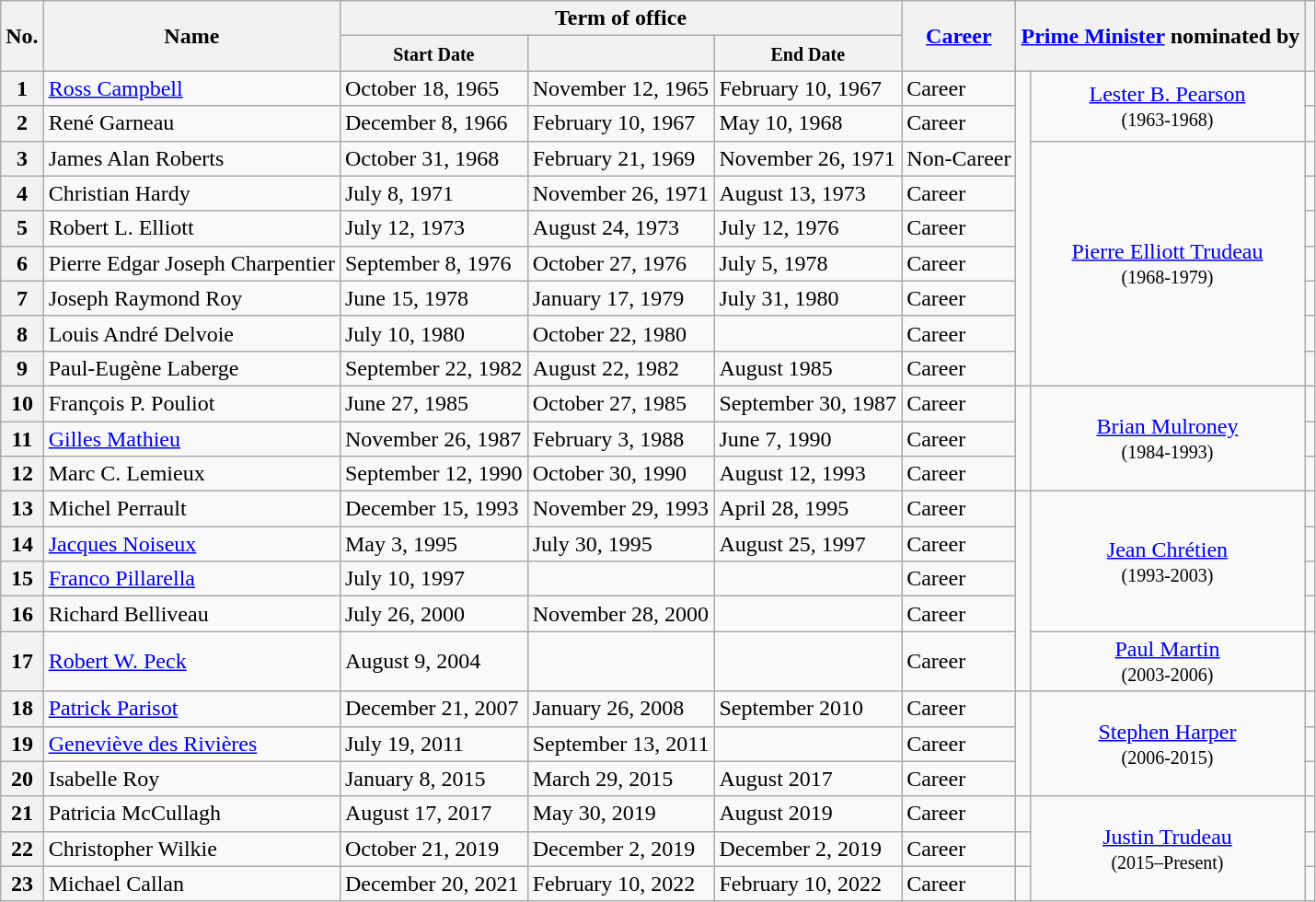<table class="wikitable">
<tr>
<th rowspan="2">No.</th>
<th rowspan="2">Name</th>
<th colspan="3">Term of office</th>
<th rowspan="2"><a href='#'>Career</a></th>
<th rowspan="2"; colspan="2"><a href='#'>Prime Minister</a> nominated by</th>
<th rowspan="2"></th>
</tr>
<tr>
<th><small>Start Date</small></th>
<th><small><a href='#'></a></small></th>
<th><small>End Date</small></th>
</tr>
<tr>
<th>1</th>
<td><a href='#'>Ross Campbell</a></td>
<td>October 18, 1965</td>
<td>November 12, 1965</td>
<td>February 10, 1967</td>
<td>Career</td>
<td rowspan="9" ></td>
<td rowspan="2" style="text-align:center"><a href='#'>Lester B. Pearson</a><br><small>(1963-1968)</small></td>
<td></td>
</tr>
<tr>
<th>2</th>
<td>René Garneau</td>
<td>December 8, 1966</td>
<td>February 10, 1967</td>
<td>May 10, 1968</td>
<td>Career</td>
<td></td>
</tr>
<tr>
<th>3</th>
<td>James Alan Roberts</td>
<td>October 31, 1968</td>
<td>February 21, 1969</td>
<td>November 26, 1971</td>
<td>Non-Career</td>
<td rowspan="7" style="text-align:center"><a href='#'>Pierre Elliott Trudeau</a><br><small>(1968-1979)</small></td>
<td></td>
</tr>
<tr>
<th>4</th>
<td>Christian Hardy</td>
<td>July 8, 1971</td>
<td>November 26, 1971</td>
<td>August 13, 1973</td>
<td>Career</td>
<td></td>
</tr>
<tr>
<th>5</th>
<td>Robert L. Elliott</td>
<td>July 12, 1973</td>
<td>August 24, 1973</td>
<td>July 12, 1976</td>
<td>Career</td>
<td></td>
</tr>
<tr>
<th>6</th>
<td>Pierre Edgar Joseph Charpentier</td>
<td>September 8, 1976</td>
<td>October 27, 1976</td>
<td>July 5, 1978</td>
<td>Career</td>
<td></td>
</tr>
<tr>
<th>7</th>
<td>Joseph Raymond Roy</td>
<td>June 15, 1978</td>
<td>January 17, 1979</td>
<td>July 31, 1980</td>
<td>Career</td>
<td></td>
</tr>
<tr>
<th>8</th>
<td>Louis André Delvoie</td>
<td>July 10, 1980</td>
<td>October 22, 1980</td>
<td></td>
<td>Career</td>
<td></td>
</tr>
<tr>
<th>9</th>
<td>Paul-Eugène Laberge</td>
<td>September 22, 1982</td>
<td>August 22, 1982</td>
<td>August 1985</td>
<td>Career</td>
<td></td>
</tr>
<tr>
<th>10</th>
<td>François P. Pouliot</td>
<td>June 27, 1985</td>
<td>October 27, 1985</td>
<td>September 30, 1987</td>
<td>Career</td>
<td rowspan="3" ></td>
<td rowspan="3" style="text-align:center"><a href='#'>Brian Mulroney</a><br><small>(1984-1993)</small></td>
<td></td>
</tr>
<tr>
<th>11</th>
<td><a href='#'>Gilles Mathieu</a></td>
<td>November 26, 1987</td>
<td>February 3, 1988</td>
<td>June 7, 1990</td>
<td>Career</td>
<td></td>
</tr>
<tr>
<th>12</th>
<td>Marc C. Lemieux</td>
<td>September 12, 1990</td>
<td>October 30, 1990</td>
<td>August 12, 1993</td>
<td>Career</td>
<td></td>
</tr>
<tr>
<th>13</th>
<td>Michel Perrault</td>
<td>December 15, 1993</td>
<td>November 29, 1993</td>
<td>April 28, 1995</td>
<td>Career</td>
<td rowspan="5" ></td>
<td rowspan="4" style="text-align:center"><a href='#'>Jean Chrétien</a><br><small>(1993-2003)</small></td>
<td></td>
</tr>
<tr>
<th>14</th>
<td><a href='#'>Jacques Noiseux</a></td>
<td>May 3, 1995</td>
<td>July 30, 1995</td>
<td>August 25, 1997</td>
<td>Career</td>
<td></td>
</tr>
<tr>
<th>15</th>
<td><a href='#'>Franco Pillarella</a></td>
<td>July 10, 1997</td>
<td></td>
<td></td>
<td>Career</td>
<td></td>
</tr>
<tr>
<th>16</th>
<td>Richard Belliveau</td>
<td>July 26, 2000</td>
<td>November 28, 2000</td>
<td></td>
<td>Career</td>
<td></td>
</tr>
<tr>
<th>17</th>
<td><a href='#'>Robert W. Peck</a></td>
<td>August 9, 2004</td>
<td></td>
<td></td>
<td>Career</td>
<td style=text-align:center><a href='#'>Paul Martin</a><br><small>(2003-2006)</small></td>
<td></td>
</tr>
<tr>
<th>18</th>
<td><a href='#'>Patrick Parisot</a></td>
<td>December 21, 2007</td>
<td>January 26, 2008</td>
<td>September 2010</td>
<td>Career</td>
<td rowspan="3" ></td>
<td rowspan="3" style="text-align:center"><a href='#'>Stephen Harper</a><br><small>(2006-2015)</small></td>
<td></td>
</tr>
<tr>
<th>19</th>
<td><a href='#'>Geneviève des Rivières</a></td>
<td>July 19, 2011</td>
<td>September 13, 2011</td>
<td></td>
<td>Career</td>
<td></td>
</tr>
<tr>
<th>20</th>
<td>Isabelle Roy</td>
<td>January 8, 2015</td>
<td>March 29, 2015</td>
<td>August 2017</td>
<td>Career</td>
<td></td>
</tr>
<tr>
<th>21</th>
<td>Patricia McCullagh</td>
<td>August 17, 2017</td>
<td>May 30, 2019</td>
<td>August 2019</td>
<td>Career</td>
<td></td>
<td rowspan="3" style="text-align:center"><a href='#'>Justin Trudeau</a><br><small>(2015–Present)</small></td>
<td></td>
</tr>
<tr>
<th>22</th>
<td>Christopher Wilkie</td>
<td>October 21, 2019</td>
<td>December 2, 2019</td>
<td>December 2, 2019</td>
<td>Career</td>
<td></td>
<td></td>
</tr>
<tr>
<th>23</th>
<td>Michael Callan</td>
<td>December 20, 2021</td>
<td>February 10, 2022</td>
<td>February 10, 2022</td>
<td>Career</td>
<td></td>
<td></td>
</tr>
</table>
